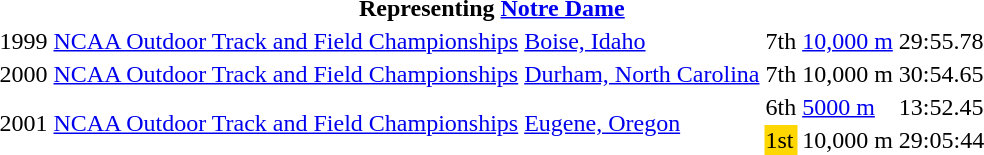<table>
<tr>
<th colspan=6>Representing <a href='#'>Notre Dame</a></th>
</tr>
<tr>
<td>1999</td>
<td><a href='#'>NCAA Outdoor Track and Field Championships</a></td>
<td><a href='#'>Boise, Idaho</a></td>
<td>7th</td>
<td><a href='#'>10,000 m</a></td>
<td>29:55.78</td>
</tr>
<tr>
<td>2000</td>
<td><a href='#'>NCAA Outdoor Track and Field Championships</a></td>
<td><a href='#'>Durham, North Carolina</a></td>
<td>7th</td>
<td>10,000 m</td>
<td>30:54.65</td>
</tr>
<tr>
<td rowspan=2>2001</td>
<td rowspan=2><a href='#'>NCAA Outdoor Track and Field Championships</a></td>
<td rowspan=2><a href='#'>Eugene, Oregon</a></td>
<td>6th</td>
<td><a href='#'>5000 m</a></td>
<td>13:52.45</td>
</tr>
<tr>
<td bgcolor=gold>1st</td>
<td>10,000 m</td>
<td>29:05:44</td>
</tr>
</table>
